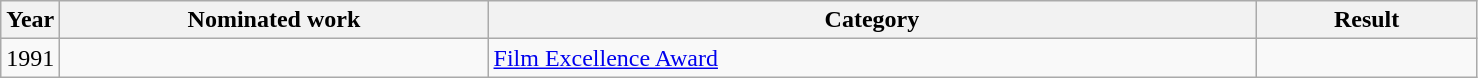<table class=wikitable>
<tr>
<th width=4%>Year</th>
<th width=29%>Nominated work</th>
<th width=52%>Category</th>
<th width=15%>Result</th>
</tr>
<tr>
<td align=center>1991</td>
<td></td>
<td><a href='#'>Film Excellence Award</a></td>
<td></td>
</tr>
</table>
